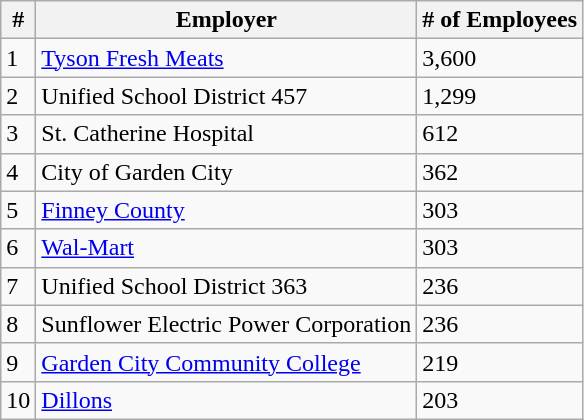<table class="wikitable">
<tr>
<th>#</th>
<th>Employer</th>
<th># of Employees</th>
</tr>
<tr>
<td>1</td>
<td><a href='#'>Tyson Fresh Meats</a></td>
<td>3,600</td>
</tr>
<tr>
<td>2</td>
<td>Unified School District 457</td>
<td>1,299</td>
</tr>
<tr>
<td>3</td>
<td>St. Catherine Hospital</td>
<td>612</td>
</tr>
<tr>
<td>4</td>
<td>City of Garden City</td>
<td>362</td>
</tr>
<tr>
<td>5</td>
<td><a href='#'>Finney County</a></td>
<td>303</td>
</tr>
<tr>
<td>6</td>
<td><a href='#'>Wal-Mart</a></td>
<td>303</td>
</tr>
<tr>
<td>7</td>
<td>Unified School District 363</td>
<td>236</td>
</tr>
<tr>
<td>8</td>
<td>Sunflower Electric Power Corporation</td>
<td>236</td>
</tr>
<tr>
<td>9</td>
<td><a href='#'>Garden City Community College</a></td>
<td>219</td>
</tr>
<tr>
<td>10</td>
<td><a href='#'>Dillons</a></td>
<td>203</td>
</tr>
</table>
